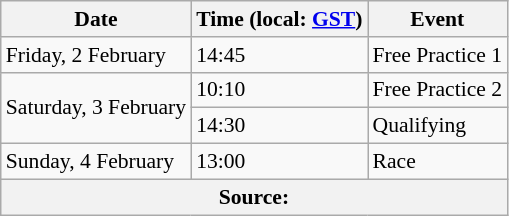<table class="wikitable" style="font-size: 90%;">
<tr>
<th>Date</th>
<th>Time (local: <a href='#'>GST</a>)</th>
<th>Event</th>
</tr>
<tr>
<td>Friday, 2 February</td>
<td>14:45</td>
<td>Free Practice 1</td>
</tr>
<tr>
<td rowspan="2">Saturday, 3 February</td>
<td>10:10</td>
<td>Free Practice 2</td>
</tr>
<tr>
<td>14:30</td>
<td>Qualifying</td>
</tr>
<tr>
<td>Sunday, 4 February</td>
<td>13:00</td>
<td>Race</td>
</tr>
<tr>
<th colspan="3">Source:</th>
</tr>
</table>
